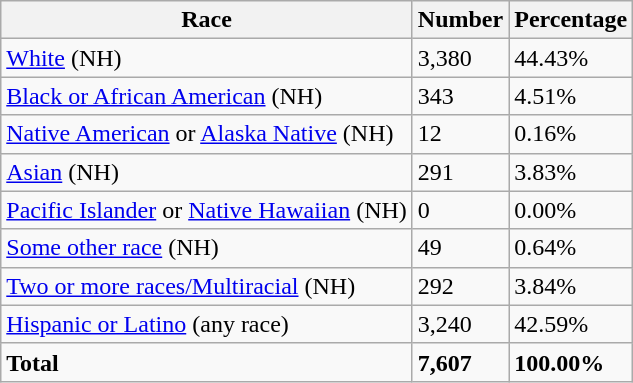<table class="wikitable">
<tr>
<th>Race</th>
<th>Number</th>
<th>Percentage</th>
</tr>
<tr>
<td><a href='#'>White</a> (NH)</td>
<td>3,380</td>
<td>44.43%</td>
</tr>
<tr>
<td><a href='#'>Black or African American</a> (NH)</td>
<td>343</td>
<td>4.51%</td>
</tr>
<tr>
<td><a href='#'>Native American</a> or <a href='#'>Alaska Native</a> (NH)</td>
<td>12</td>
<td>0.16%</td>
</tr>
<tr>
<td><a href='#'>Asian</a> (NH)</td>
<td>291</td>
<td>3.83%</td>
</tr>
<tr>
<td><a href='#'>Pacific Islander</a> or <a href='#'>Native Hawaiian</a> (NH)</td>
<td>0</td>
<td>0.00%</td>
</tr>
<tr>
<td><a href='#'>Some other race</a> (NH)</td>
<td>49</td>
<td>0.64%</td>
</tr>
<tr>
<td><a href='#'>Two or more races/Multiracial</a> (NH)</td>
<td>292</td>
<td>3.84%</td>
</tr>
<tr>
<td><a href='#'>Hispanic or Latino</a> (any race)</td>
<td>3,240</td>
<td>42.59%</td>
</tr>
<tr>
<td><strong>Total</strong></td>
<td><strong>7,607</strong></td>
<td><strong>100.00%</strong></td>
</tr>
</table>
